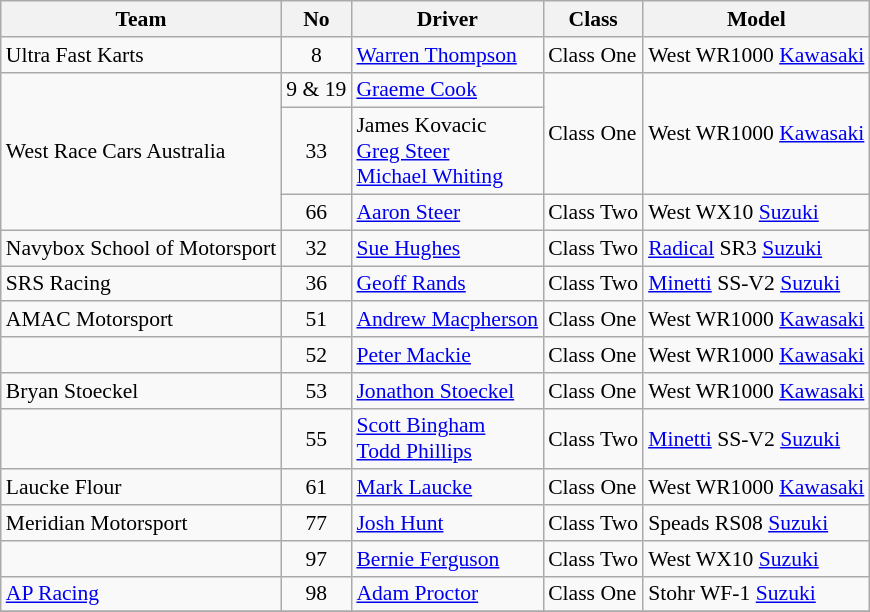<table class="wikitable" style="font-size: 90%;">
<tr>
<th>Team</th>
<th>No</th>
<th>Driver</th>
<th>Class</th>
<th>Model</th>
</tr>
<tr>
<td>Ultra Fast Karts</td>
<td align="center">8</td>
<td><a href='#'>Warren Thompson</a></td>
<td>Class One</td>
<td>West WR1000 <a href='#'>Kawasaki</a></td>
</tr>
<tr>
<td rowspan=3>West Race Cars Australia</td>
<td align="center">9 & 19</td>
<td><a href='#'>Graeme Cook</a></td>
<td rowspan=2>Class One</td>
<td rowspan=2>West WR1000 <a href='#'>Kawasaki</a></td>
</tr>
<tr>
<td align="center">33</td>
<td>James Kovacic<br><a href='#'>Greg Steer</a><br><a href='#'>Michael Whiting</a></td>
</tr>
<tr>
<td align="center">66</td>
<td><a href='#'>Aaron Steer</a></td>
<td>Class Two</td>
<td>West WX10 <a href='#'>Suzuki</a></td>
</tr>
<tr>
<td>Navybox School of Motorsport</td>
<td align="center">32</td>
<td><a href='#'>Sue Hughes</a></td>
<td>Class Two</td>
<td><a href='#'>Radical</a> SR3 <a href='#'>Suzuki</a></td>
</tr>
<tr>
<td>SRS Racing</td>
<td align="center">36</td>
<td><a href='#'>Geoff Rands</a></td>
<td>Class Two</td>
<td><a href='#'>Minetti</a> SS-V2 <a href='#'>Suzuki</a></td>
</tr>
<tr>
<td>AMAC Motorsport</td>
<td align="center">51</td>
<td><a href='#'>Andrew Macpherson</a></td>
<td>Class One</td>
<td>West WR1000 <a href='#'>Kawasaki</a></td>
</tr>
<tr>
<td></td>
<td align="center">52</td>
<td><a href='#'>Peter Mackie</a></td>
<td>Class One</td>
<td>West WR1000 <a href='#'>Kawasaki</a></td>
</tr>
<tr>
<td>Bryan Stoeckel</td>
<td align="center">53</td>
<td><a href='#'>Jonathon Stoeckel</a></td>
<td>Class One</td>
<td>West WR1000 <a href='#'>Kawasaki</a></td>
</tr>
<tr>
<td></td>
<td align="center">55</td>
<td><a href='#'>Scott Bingham</a><br><a href='#'>Todd Phillips</a></td>
<td>Class Two</td>
<td><a href='#'>Minetti</a> SS-V2 <a href='#'>Suzuki</a></td>
</tr>
<tr>
<td>Laucke Flour</td>
<td align="center">61</td>
<td><a href='#'>Mark Laucke</a></td>
<td>Class One</td>
<td>West WR1000 <a href='#'>Kawasaki</a></td>
</tr>
<tr>
<td>Meridian Motorsport</td>
<td align="center">77</td>
<td><a href='#'>Josh Hunt</a></td>
<td>Class Two</td>
<td>Speads RS08 <a href='#'>Suzuki</a></td>
</tr>
<tr>
<td></td>
<td align="center">97</td>
<td><a href='#'>Bernie Ferguson</a></td>
<td>Class Two</td>
<td>West WX10 <a href='#'>Suzuki</a></td>
</tr>
<tr>
<td><a href='#'>AP Racing</a></td>
<td align="center">98</td>
<td><a href='#'>Adam Proctor</a></td>
<td>Class One</td>
<td>Stohr WF-1 <a href='#'>Suzuki</a></td>
</tr>
<tr>
</tr>
</table>
